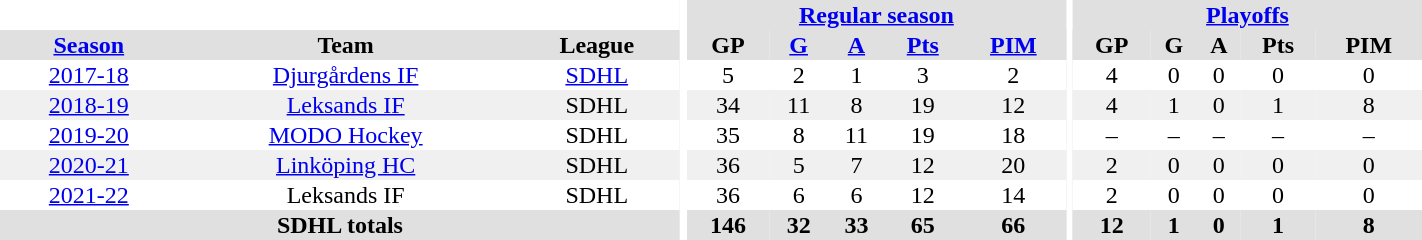<table border="0" cellpadding="1" cellspacing="0" width="75%" style="text-align:center">
<tr bgcolor="#e0e0e0">
<th colspan="3" bgcolor="#ffffff"></th>
<th rowspan="99" bgcolor="#ffffff"></th>
<th colspan="5"><a href='#'>Regular season</a></th>
<th rowspan="99" bgcolor="#ffffff"></th>
<th colspan="5"><a href='#'>Playoffs</a></th>
</tr>
<tr bgcolor="#e0e0e0">
<th><a href='#'>Season</a></th>
<th>Team</th>
<th>League</th>
<th>GP</th>
<th><a href='#'>G</a></th>
<th><a href='#'>A</a></th>
<th><a href='#'>Pts</a></th>
<th><a href='#'>PIM</a></th>
<th>GP</th>
<th>G</th>
<th>A</th>
<th>Pts</th>
<th>PIM</th>
</tr>
<tr>
<td><a href='#'>2017-18</a></td>
<td><a href='#'>Djurgårdens IF</a></td>
<td><a href='#'>SDHL</a></td>
<td>5</td>
<td>2</td>
<td>1</td>
<td>3</td>
<td>2</td>
<td>4</td>
<td>0</td>
<td>0</td>
<td>0</td>
<td>0</td>
</tr>
<tr bgcolor="#f0f0f0">
<td><a href='#'>2018-19</a></td>
<td><a href='#'>Leksands IF</a></td>
<td>SDHL</td>
<td>34</td>
<td>11</td>
<td>8</td>
<td>19</td>
<td>12</td>
<td>4</td>
<td>1</td>
<td>0</td>
<td>1</td>
<td>8</td>
</tr>
<tr>
<td><a href='#'>2019-20</a></td>
<td><a href='#'>MODO Hockey</a></td>
<td>SDHL</td>
<td>35</td>
<td>8</td>
<td>11</td>
<td>19</td>
<td>18</td>
<td>–</td>
<td>–</td>
<td>–</td>
<td>–</td>
<td>–</td>
</tr>
<tr bgcolor="#f0f0f0">
<td><a href='#'>2020-21</a></td>
<td><a href='#'>Linköping HC</a></td>
<td>SDHL</td>
<td>36</td>
<td>5</td>
<td>7</td>
<td>12</td>
<td>20</td>
<td>2</td>
<td>0</td>
<td>0</td>
<td>0</td>
<td>0</td>
</tr>
<tr>
<td><a href='#'>2021-22</a></td>
<td>Leksands IF</td>
<td>SDHL</td>
<td>36</td>
<td>6</td>
<td>6</td>
<td>12</td>
<td>14</td>
<td>2</td>
<td>0</td>
<td>0</td>
<td>0</td>
<td>0</td>
</tr>
<tr bgcolor="#e0e0e0">
<th colspan="3">SDHL totals</th>
<th>146</th>
<th>32</th>
<th>33</th>
<th>65</th>
<th>66</th>
<th>12</th>
<th>1</th>
<th>0</th>
<th>1</th>
<th>8</th>
</tr>
</table>
